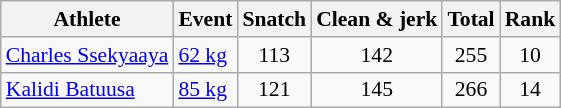<table class="wikitable" style="font-size:90%;text-align:center">
<tr>
<th>Athlete</th>
<th>Event</th>
<th>Snatch</th>
<th>Clean & jerk</th>
<th>Total</th>
<th>Rank</th>
</tr>
<tr align=center>
<td align=left><a href='#'>Charles Ssekyaaya</a></td>
<td align=left><a href='#'>62 kg</a></td>
<td>113</td>
<td>142</td>
<td>255</td>
<td>10</td>
</tr>
<tr align=center>
<td align=left><a href='#'>Kalidi Batuusa</a></td>
<td align=left><a href='#'>85 kg</a></td>
<td>121</td>
<td>145</td>
<td>266</td>
<td>14</td>
</tr>
</table>
